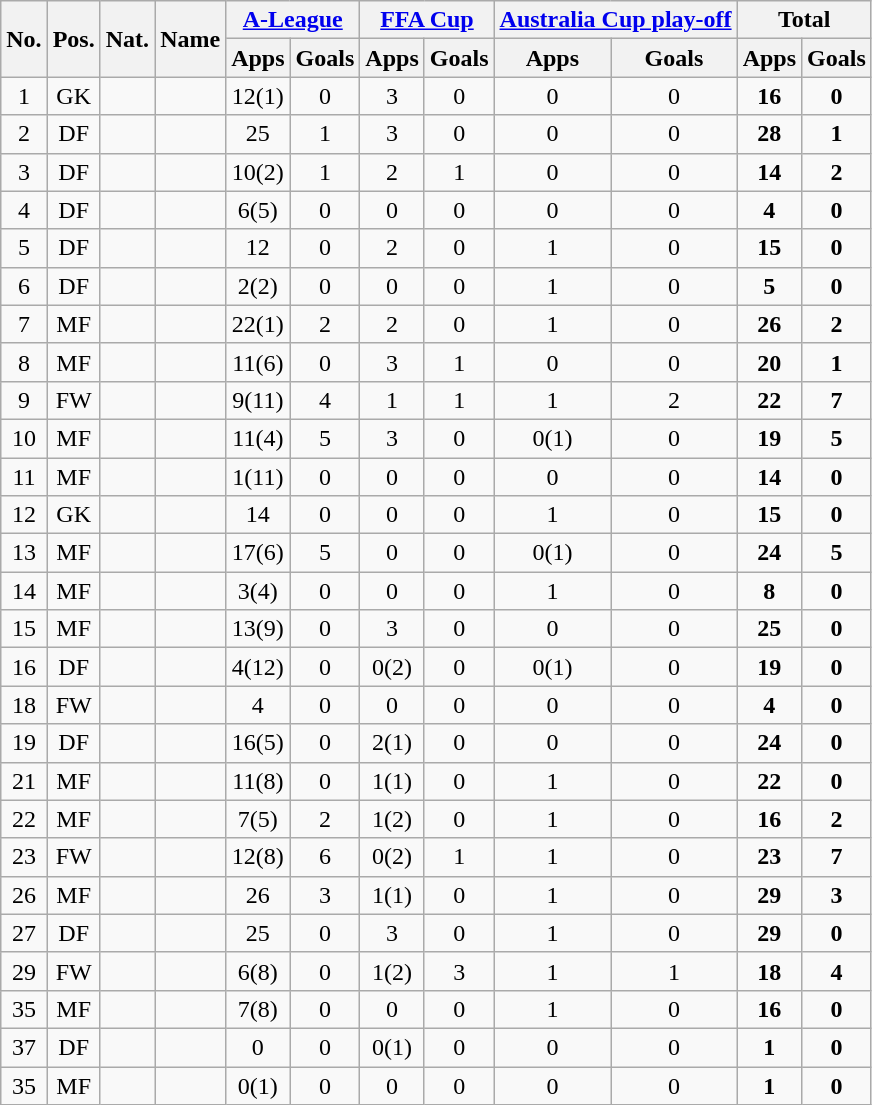<table class="wikitable sortable" style="text-align:center">
<tr>
<th rowspan="2">No.</th>
<th rowspan="2">Pos.</th>
<th rowspan="2">Nat.</th>
<th rowspan="2">Name</th>
<th colspan="2"><a href='#'>A-League</a></th>
<th colspan="2"><a href='#'>FFA Cup</a></th>
<th colspan="2"><a href='#'>Australia Cup play-off</a></th>
<th colspan="2">Total</th>
</tr>
<tr>
<th>Apps</th>
<th>Goals</th>
<th>Apps</th>
<th>Goals</th>
<th>Apps</th>
<th>Goals</th>
<th>Apps</th>
<th>Goals</th>
</tr>
<tr>
<td>1</td>
<td>GK</td>
<td></td>
<td align=left></td>
<td>12(1)</td>
<td>0</td>
<td>3</td>
<td>0</td>
<td>0</td>
<td>0</td>
<td><strong>16</strong></td>
<td><strong>0</strong></td>
</tr>
<tr>
<td>2</td>
<td>DF</td>
<td></td>
<td align=left></td>
<td>25</td>
<td>1</td>
<td>3</td>
<td>0</td>
<td>0</td>
<td>0</td>
<td><strong>28</strong></td>
<td><strong>1</strong></td>
</tr>
<tr>
<td>3</td>
<td>DF</td>
<td></td>
<td align=left></td>
<td>10(2)</td>
<td>1</td>
<td>2</td>
<td>1</td>
<td>0</td>
<td>0</td>
<td><strong>14</strong></td>
<td><strong>2</strong></td>
</tr>
<tr>
<td>4</td>
<td>DF</td>
<td></td>
<td align=left></td>
<td>6(5)</td>
<td>0</td>
<td>0</td>
<td>0</td>
<td>0</td>
<td>0</td>
<td><strong>4</strong></td>
<td><strong>0</strong></td>
</tr>
<tr>
<td>5</td>
<td>DF</td>
<td></td>
<td align=left></td>
<td>12</td>
<td>0</td>
<td>2</td>
<td>0</td>
<td>1</td>
<td>0</td>
<td><strong>15</strong></td>
<td><strong>0</strong></td>
</tr>
<tr>
<td>6</td>
<td>DF</td>
<td></td>
<td align=left></td>
<td>2(2)</td>
<td>0</td>
<td>0</td>
<td>0</td>
<td>1</td>
<td>0</td>
<td><strong>5</strong></td>
<td><strong>0</strong></td>
</tr>
<tr>
<td>7</td>
<td>MF</td>
<td></td>
<td align=left></td>
<td>22(1)</td>
<td>2</td>
<td>2</td>
<td>0</td>
<td>1</td>
<td>0</td>
<td><strong>26</strong></td>
<td><strong>2</strong></td>
</tr>
<tr>
<td>8</td>
<td>MF</td>
<td></td>
<td align=left></td>
<td>11(6)</td>
<td>0</td>
<td>3</td>
<td>1</td>
<td>0</td>
<td>0</td>
<td><strong>20</strong></td>
<td><strong>1</strong></td>
</tr>
<tr>
<td>9</td>
<td>FW</td>
<td></td>
<td align=left></td>
<td>9(11)</td>
<td>4</td>
<td>1</td>
<td>1</td>
<td>1</td>
<td>2</td>
<td><strong>22</strong></td>
<td><strong>7</strong></td>
</tr>
<tr>
<td>10</td>
<td>MF</td>
<td></td>
<td align=left></td>
<td>11(4)</td>
<td>5</td>
<td>3</td>
<td>0</td>
<td>0(1)</td>
<td>0</td>
<td><strong>19</strong></td>
<td><strong>5</strong></td>
</tr>
<tr>
<td>11</td>
<td>MF</td>
<td></td>
<td align=left></td>
<td>1(11)</td>
<td>0</td>
<td>0</td>
<td>0</td>
<td>0</td>
<td>0</td>
<td><strong>14</strong></td>
<td><strong>0</strong></td>
</tr>
<tr>
<td>12</td>
<td>GK</td>
<td></td>
<td align=left></td>
<td>14</td>
<td>0</td>
<td>0</td>
<td>0</td>
<td>1</td>
<td>0</td>
<td><strong>15</strong></td>
<td><strong>0</strong></td>
</tr>
<tr>
<td>13</td>
<td>MF</td>
<td></td>
<td align=left></td>
<td>17(6)</td>
<td>5</td>
<td>0</td>
<td>0</td>
<td>0(1)</td>
<td>0</td>
<td><strong>24</strong></td>
<td><strong>5</strong></td>
</tr>
<tr>
<td>14</td>
<td>MF</td>
<td></td>
<td align=left></td>
<td>3(4)</td>
<td>0</td>
<td>0</td>
<td>0</td>
<td>1</td>
<td>0</td>
<td><strong>8</strong></td>
<td><strong>0</strong></td>
</tr>
<tr>
<td>15</td>
<td>MF</td>
<td></td>
<td align=left></td>
<td>13(9)</td>
<td>0</td>
<td>3</td>
<td>0</td>
<td>0</td>
<td>0</td>
<td><strong>25</strong></td>
<td><strong>0</strong></td>
</tr>
<tr>
<td>16</td>
<td>DF</td>
<td></td>
<td align=left></td>
<td>4(12)</td>
<td>0</td>
<td>0(2)</td>
<td>0</td>
<td>0(1)</td>
<td>0</td>
<td><strong>19</strong></td>
<td><strong>0</strong></td>
</tr>
<tr>
<td>18</td>
<td>FW</td>
<td></td>
<td align=left></td>
<td>4</td>
<td>0</td>
<td>0</td>
<td>0</td>
<td>0</td>
<td>0</td>
<td><strong>4</strong></td>
<td><strong>0</strong></td>
</tr>
<tr>
<td>19</td>
<td>DF</td>
<td></td>
<td align=left></td>
<td>16(5)</td>
<td>0</td>
<td>2(1)</td>
<td>0</td>
<td>0</td>
<td>0</td>
<td><strong>24</strong></td>
<td><strong>0</strong></td>
</tr>
<tr>
<td>21</td>
<td>MF</td>
<td></td>
<td align=left></td>
<td>11(8)</td>
<td>0</td>
<td>1(1)</td>
<td>0</td>
<td>1</td>
<td>0</td>
<td><strong>22</strong></td>
<td><strong>0</strong></td>
</tr>
<tr>
<td>22</td>
<td>MF</td>
<td></td>
<td align=left></td>
<td>7(5)</td>
<td>2</td>
<td>1(2)</td>
<td>0</td>
<td>1</td>
<td>0</td>
<td><strong>16</strong></td>
<td><strong>2</strong></td>
</tr>
<tr>
<td>23</td>
<td>FW</td>
<td></td>
<td align=left></td>
<td>12(8)</td>
<td>6</td>
<td>0(2)</td>
<td>1</td>
<td>1</td>
<td>0</td>
<td><strong>23</strong></td>
<td><strong>7</strong></td>
</tr>
<tr>
<td>26</td>
<td>MF</td>
<td></td>
<td align=left></td>
<td>26</td>
<td>3</td>
<td>1(1)</td>
<td>0</td>
<td>1</td>
<td>0</td>
<td><strong>29</strong></td>
<td><strong>3</strong></td>
</tr>
<tr>
<td>27</td>
<td>DF</td>
<td></td>
<td align=left></td>
<td>25</td>
<td>0</td>
<td>3</td>
<td>0</td>
<td>1</td>
<td>0</td>
<td><strong>29</strong></td>
<td><strong>0</strong></td>
</tr>
<tr>
<td>29</td>
<td>FW</td>
<td></td>
<td align=left></td>
<td>6(8)</td>
<td>0</td>
<td>1(2)</td>
<td>3</td>
<td>1</td>
<td>1</td>
<td><strong>18</strong></td>
<td><strong>4</strong></td>
</tr>
<tr>
<td>35</td>
<td>MF</td>
<td></td>
<td align=left></td>
<td>7(8)</td>
<td>0</td>
<td>0</td>
<td>0</td>
<td>1</td>
<td>0</td>
<td><strong>16</strong></td>
<td><strong>0</strong></td>
</tr>
<tr>
<td>37</td>
<td>DF</td>
<td></td>
<td align=left></td>
<td>0</td>
<td>0</td>
<td>0(1)</td>
<td>0</td>
<td>0</td>
<td>0</td>
<td><strong>1</strong></td>
<td><strong>0</strong></td>
</tr>
<tr>
<td>35</td>
<td>MF</td>
<td></td>
<td align=left></td>
<td>0(1)</td>
<td>0</td>
<td>0</td>
<td>0</td>
<td>0</td>
<td>0</td>
<td><strong>1</strong></td>
<td><strong>0</strong></td>
</tr>
</table>
